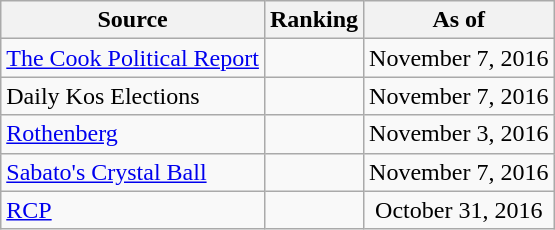<table class="wikitable" style="text-align:center">
<tr>
<th>Source</th>
<th>Ranking</th>
<th>As of</th>
</tr>
<tr>
<td align=left><a href='#'>The Cook Political Report</a></td>
<td></td>
<td>November 7, 2016</td>
</tr>
<tr>
<td align=left>Daily Kos Elections</td>
<td></td>
<td>November 7, 2016</td>
</tr>
<tr>
<td align=left><a href='#'>Rothenberg</a></td>
<td></td>
<td>November 3, 2016</td>
</tr>
<tr>
<td align=left><a href='#'>Sabato's Crystal Ball</a></td>
<td></td>
<td>November 7, 2016</td>
</tr>
<tr>
<td align="left"><a href='#'>RCP</a></td>
<td></td>
<td>October 31, 2016</td>
</tr>
</table>
